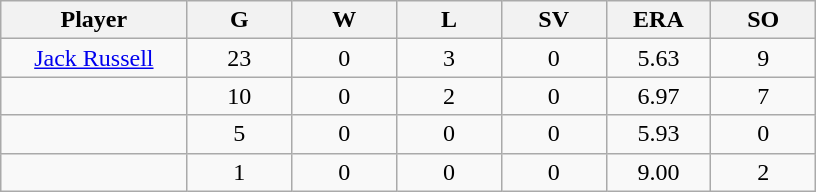<table class="wikitable sortable">
<tr>
<th bgcolor="#DDDDFF" width="16%">Player</th>
<th bgcolor="#DDDDFF" width="9%">G</th>
<th bgcolor="#DDDDFF" width="9%">W</th>
<th bgcolor="#DDDDFF" width="9%">L</th>
<th bgcolor="#DDDDFF" width="9%">SV</th>
<th bgcolor="#DDDDFF" width="9%">ERA</th>
<th bgcolor="#DDDDFF" width="9%">SO</th>
</tr>
<tr align="center">
<td><a href='#'>Jack Russell</a></td>
<td>23</td>
<td>0</td>
<td>3</td>
<td>0</td>
<td>5.63</td>
<td>9</td>
</tr>
<tr align="center">
<td></td>
<td>10</td>
<td>0</td>
<td>2</td>
<td>0</td>
<td>6.97</td>
<td>7</td>
</tr>
<tr align="center">
<td></td>
<td>5</td>
<td>0</td>
<td>0</td>
<td>0</td>
<td>5.93</td>
<td>0</td>
</tr>
<tr align="center">
<td></td>
<td>1</td>
<td>0</td>
<td>0</td>
<td>0</td>
<td>9.00</td>
<td>2</td>
</tr>
</table>
